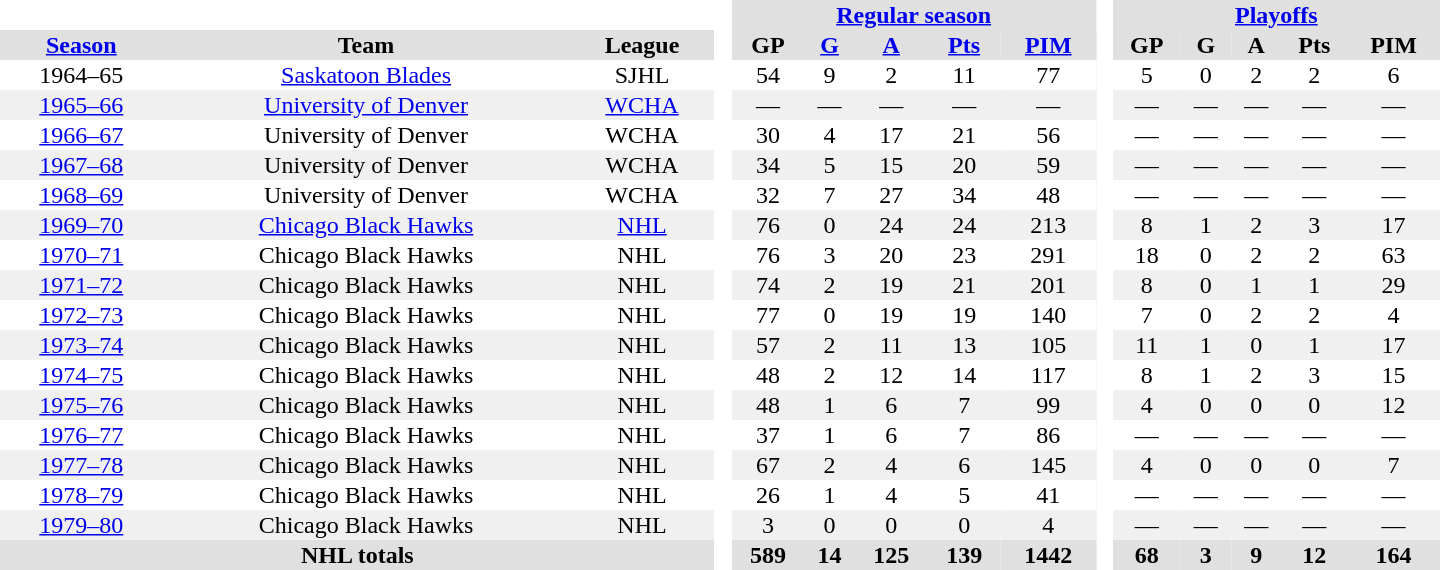<table border="0" cellpadding="1" cellspacing="0" style="text-align:center; width:60em">
<tr bgcolor="#e0e0e0">
<th colspan="3" bgcolor="#ffffff"> </th>
<th rowspan="99" bgcolor="#ffffff"> </th>
<th colspan="5"><a href='#'>Regular season</a></th>
<th rowspan="99" bgcolor="#ffffff"> </th>
<th colspan="5"><a href='#'>Playoffs</a></th>
</tr>
<tr bgcolor="#e0e0e0">
<th><a href='#'>Season</a></th>
<th>Team</th>
<th>League</th>
<th>GP</th>
<th><a href='#'>G</a></th>
<th><a href='#'>A</a></th>
<th><a href='#'>Pts</a></th>
<th><a href='#'>PIM</a></th>
<th>GP</th>
<th>G</th>
<th>A</th>
<th>Pts</th>
<th>PIM</th>
</tr>
<tr>
<td>1964–65</td>
<td><a href='#'>Saskatoon Blades</a></td>
<td>SJHL</td>
<td>54</td>
<td>9</td>
<td>2</td>
<td>11</td>
<td>77</td>
<td>5</td>
<td>0</td>
<td>2</td>
<td>2</td>
<td>6</td>
</tr>
<tr bgcolor="#f0f0f0">
<td><a href='#'>1965–66</a></td>
<td><a href='#'>University of Denver</a></td>
<td><a href='#'>WCHA</a></td>
<td>—</td>
<td>—</td>
<td>—</td>
<td>—</td>
<td>—</td>
<td>—</td>
<td>—</td>
<td>—</td>
<td>—</td>
<td>—</td>
</tr>
<tr>
<td><a href='#'>1966–67</a></td>
<td>University of Denver</td>
<td>WCHA</td>
<td>30</td>
<td>4</td>
<td>17</td>
<td>21</td>
<td>56</td>
<td>—</td>
<td>—</td>
<td>—</td>
<td>—</td>
<td>—</td>
</tr>
<tr bgcolor="#f0f0f0">
<td><a href='#'>1967–68</a></td>
<td>University of Denver</td>
<td>WCHA</td>
<td>34</td>
<td>5</td>
<td>15</td>
<td>20</td>
<td>59</td>
<td>—</td>
<td>—</td>
<td>—</td>
<td>—</td>
<td>—</td>
</tr>
<tr>
<td><a href='#'>1968–69</a></td>
<td>University of Denver</td>
<td>WCHA</td>
<td>32</td>
<td>7</td>
<td>27</td>
<td>34</td>
<td>48</td>
<td>—</td>
<td>—</td>
<td>—</td>
<td>—</td>
<td>—</td>
</tr>
<tr bgcolor="#f0f0f0">
<td><a href='#'>1969–70</a></td>
<td><a href='#'>Chicago Black Hawks</a></td>
<td><a href='#'>NHL</a></td>
<td>76</td>
<td>0</td>
<td>24</td>
<td>24</td>
<td>213</td>
<td>8</td>
<td>1</td>
<td>2</td>
<td>3</td>
<td>17</td>
</tr>
<tr>
<td><a href='#'>1970–71</a></td>
<td>Chicago Black Hawks</td>
<td>NHL</td>
<td>76</td>
<td>3</td>
<td>20</td>
<td>23</td>
<td>291</td>
<td>18</td>
<td>0</td>
<td>2</td>
<td>2</td>
<td>63</td>
</tr>
<tr bgcolor="#f0f0f0">
<td><a href='#'>1971–72</a></td>
<td>Chicago Black Hawks</td>
<td>NHL</td>
<td>74</td>
<td>2</td>
<td>19</td>
<td>21</td>
<td>201</td>
<td>8</td>
<td>0</td>
<td>1</td>
<td>1</td>
<td>29</td>
</tr>
<tr>
<td><a href='#'>1972–73</a></td>
<td>Chicago Black Hawks</td>
<td>NHL</td>
<td>77</td>
<td>0</td>
<td>19</td>
<td>19</td>
<td>140</td>
<td>7</td>
<td>0</td>
<td>2</td>
<td>2</td>
<td>4</td>
</tr>
<tr bgcolor="#f0f0f0">
<td><a href='#'>1973–74</a></td>
<td>Chicago Black Hawks</td>
<td>NHL</td>
<td>57</td>
<td>2</td>
<td>11</td>
<td>13</td>
<td>105</td>
<td>11</td>
<td>1</td>
<td>0</td>
<td>1</td>
<td>17</td>
</tr>
<tr>
<td><a href='#'>1974–75</a></td>
<td>Chicago Black Hawks</td>
<td>NHL</td>
<td>48</td>
<td>2</td>
<td>12</td>
<td>14</td>
<td>117</td>
<td>8</td>
<td>1</td>
<td>2</td>
<td>3</td>
<td>15</td>
</tr>
<tr bgcolor="#f0f0f0">
<td><a href='#'>1975–76</a></td>
<td>Chicago Black Hawks</td>
<td>NHL</td>
<td>48</td>
<td>1</td>
<td>6</td>
<td>7</td>
<td>99</td>
<td>4</td>
<td>0</td>
<td>0</td>
<td>0</td>
<td>12</td>
</tr>
<tr>
<td><a href='#'>1976–77</a></td>
<td>Chicago Black Hawks</td>
<td>NHL</td>
<td>37</td>
<td>1</td>
<td>6</td>
<td>7</td>
<td>86</td>
<td>—</td>
<td>—</td>
<td>—</td>
<td>—</td>
<td>—</td>
</tr>
<tr bgcolor="#f0f0f0">
<td><a href='#'>1977–78</a></td>
<td>Chicago Black Hawks</td>
<td>NHL</td>
<td>67</td>
<td>2</td>
<td>4</td>
<td>6</td>
<td>145</td>
<td>4</td>
<td>0</td>
<td>0</td>
<td>0</td>
<td>7</td>
</tr>
<tr>
<td><a href='#'>1978–79</a></td>
<td>Chicago Black Hawks</td>
<td>NHL</td>
<td>26</td>
<td>1</td>
<td>4</td>
<td>5</td>
<td>41</td>
<td>—</td>
<td>—</td>
<td>—</td>
<td>—</td>
<td>—</td>
</tr>
<tr bgcolor="#f0f0f0">
<td><a href='#'>1979–80</a></td>
<td>Chicago Black Hawks</td>
<td>NHL</td>
<td>3</td>
<td>0</td>
<td>0</td>
<td>0</td>
<td>4</td>
<td>—</td>
<td>—</td>
<td>—</td>
<td>—</td>
<td>—</td>
</tr>
<tr bgcolor="#e0e0e0">
<th colspan="3">NHL totals</th>
<th>589</th>
<th>14</th>
<th>125</th>
<th>139</th>
<th>1442</th>
<th>68</th>
<th>3</th>
<th>9</th>
<th>12</th>
<th>164</th>
</tr>
</table>
